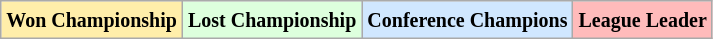<table class="wikitable">
<tr>
<td bgcolor="#ffeeaa"><small><strong>Won Championship</strong></small></td>
<td bgcolor="#ddffdd"><small><strong>Lost Championship</strong></small></td>
<td bgcolor="#d0e7ff"><small><strong>Conference Champions</strong></small></td>
<td bgcolor="#ffbbbb"><small><strong>League Leader</strong></small></td>
</tr>
</table>
